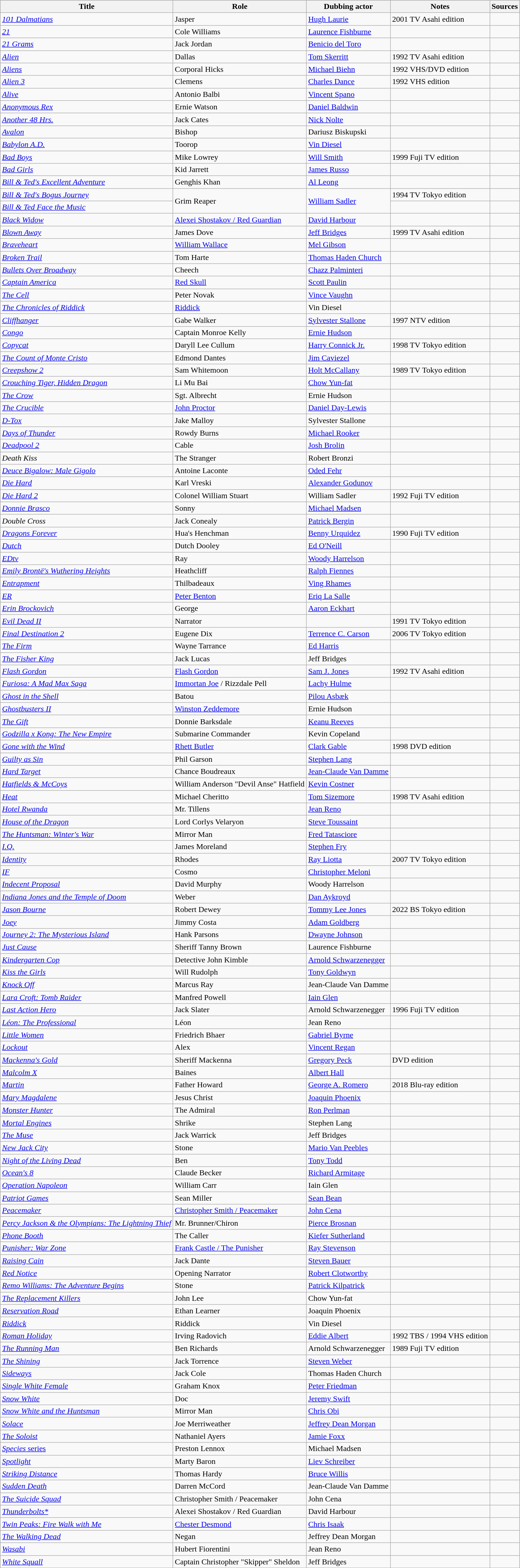<table class="wikitable sortable">
<tr style="background:#B0C4DE;">
<th>Title</th>
<th>Role</th>
<th>Dubbing actor</th>
<th class="unsortable">Notes</th>
<th class="unsortable">Sources</th>
</tr>
<tr>
<td><em><a href='#'>101 Dalmatians</a></em></td>
<td>Jasper</td>
<td><a href='#'>Hugh Laurie</a></td>
<td>2001 TV Asahi edition</td>
<td></td>
</tr>
<tr>
<td><em><a href='#'>21</a></em></td>
<td>Cole Williams</td>
<td><a href='#'>Laurence Fishburne</a></td>
<td></td>
<td></td>
</tr>
<tr>
<td><em><a href='#'>21 Grams</a></em></td>
<td>Jack Jordan</td>
<td><a href='#'>Benicio del Toro</a></td>
<td></td>
<td></td>
</tr>
<tr>
<td><em><a href='#'>Alien</a></em></td>
<td>Dallas</td>
<td><a href='#'>Tom Skerritt</a></td>
<td>1992 TV Asahi edition</td>
<td></td>
</tr>
<tr>
<td><em><a href='#'>Aliens</a></em></td>
<td>Corporal Hicks</td>
<td><a href='#'>Michael Biehn</a></td>
<td>1992 VHS/DVD edition</td>
<td></td>
</tr>
<tr>
<td><em><a href='#'>Alien 3</a></em></td>
<td>Clemens</td>
<td><a href='#'>Charles Dance</a></td>
<td>1992 VHS edition</td>
<td></td>
</tr>
<tr>
<td><em><a href='#'>Alive</a></em></td>
<td>Antonio Balbi</td>
<td><a href='#'>Vincent Spano</a></td>
<td></td>
<td></td>
</tr>
<tr>
<td><em><a href='#'>Anonymous Rex</a></em></td>
<td>Ernie Watson</td>
<td><a href='#'>Daniel Baldwin</a></td>
<td></td>
<td></td>
</tr>
<tr>
<td><em><a href='#'>Another 48 Hrs.</a></em></td>
<td>Jack Cates</td>
<td><a href='#'>Nick Nolte</a></td>
<td></td>
<td></td>
</tr>
<tr>
<td><em><a href='#'>Avalon</a></em></td>
<td>Bishop</td>
<td>Dariusz Biskupski</td>
<td></td>
<td></td>
</tr>
<tr>
<td><em><a href='#'>Babylon A.D.</a></em></td>
<td>Toorop</td>
<td><a href='#'>Vin Diesel</a></td>
<td></td>
<td></td>
</tr>
<tr>
<td><em><a href='#'>Bad Boys</a></em></td>
<td>Mike Lowrey</td>
<td><a href='#'>Will Smith</a></td>
<td>1999 Fuji TV edition</td>
<td></td>
</tr>
<tr>
<td><em><a href='#'>Bad Girls</a></em></td>
<td>Kid Jarrett</td>
<td><a href='#'>James Russo</a></td>
<td></td>
<td></td>
</tr>
<tr>
<td><em><a href='#'>Bill & Ted's Excellent Adventure</a></em></td>
<td>Genghis Khan</td>
<td><a href='#'>Al Leong</a></td>
<td></td>
<td></td>
</tr>
<tr>
<td><em><a href='#'>Bill & Ted's Bogus Journey</a></em></td>
<td rowspan="2">Grim Reaper</td>
<td rowspan="2"><a href='#'>William Sadler</a></td>
<td>1994 TV Tokyo edition</td>
<td></td>
</tr>
<tr>
<td><em><a href='#'>Bill & Ted Face the Music</a></em></td>
<td></td>
<td></td>
</tr>
<tr>
<td><em><a href='#'>Black Widow</a></em></td>
<td><a href='#'>Alexei Shostakov / Red Guardian</a></td>
<td><a href='#'>David Harbour</a></td>
<td></td>
<td></td>
</tr>
<tr>
<td><em><a href='#'>Blown Away</a></em></td>
<td>James Dove</td>
<td><a href='#'>Jeff Bridges</a></td>
<td>1999 TV Asahi edition</td>
<td></td>
</tr>
<tr>
<td><em><a href='#'>Braveheart</a></em></td>
<td><a href='#'>William Wallace</a></td>
<td><a href='#'>Mel Gibson</a></td>
<td></td>
<td></td>
</tr>
<tr>
<td><em><a href='#'>Broken Trail</a></em></td>
<td>Tom Harte</td>
<td><a href='#'>Thomas Haden Church</a></td>
<td></td>
<td></td>
</tr>
<tr>
<td><em><a href='#'>Bullets Over Broadway</a></em></td>
<td>Cheech</td>
<td><a href='#'>Chazz Palminteri</a></td>
<td></td>
<td></td>
</tr>
<tr>
<td><em><a href='#'>Captain America</a></em></td>
<td><a href='#'>Red Skull</a></td>
<td><a href='#'>Scott Paulin</a></td>
<td></td>
<td></td>
</tr>
<tr>
<td><em><a href='#'>The Cell</a></em></td>
<td>Peter Novak</td>
<td><a href='#'>Vince Vaughn</a></td>
<td></td>
<td></td>
</tr>
<tr>
<td><em><a href='#'>The Chronicles of Riddick</a></em></td>
<td><a href='#'>Riddick</a></td>
<td>Vin Diesel</td>
<td></td>
<td></td>
</tr>
<tr>
<td><em><a href='#'>Cliffhanger</a></em></td>
<td>Gabe Walker</td>
<td><a href='#'>Sylvester Stallone</a></td>
<td>1997 NTV edition</td>
<td></td>
</tr>
<tr>
<td><em><a href='#'>Congo</a></em></td>
<td>Captain Monroe Kelly</td>
<td><a href='#'>Ernie Hudson</a></td>
<td></td>
<td></td>
</tr>
<tr>
<td><em><a href='#'>Copycat</a></em></td>
<td>Daryll Lee Cullum</td>
<td><a href='#'>Harry Connick Jr.</a></td>
<td>1998 TV Tokyo edition</td>
<td></td>
</tr>
<tr>
<td><em><a href='#'>The Count of Monte Cristo</a></em></td>
<td>Edmond Dantes</td>
<td><a href='#'>Jim Caviezel</a></td>
<td></td>
<td></td>
</tr>
<tr>
<td><em><a href='#'>Creepshow 2</a></em></td>
<td>Sam Whitemoon</td>
<td><a href='#'>Holt McCallany</a></td>
<td>1989 TV Tokyo edition</td>
<td></td>
</tr>
<tr>
<td><em><a href='#'>Crouching Tiger, Hidden Dragon</a></em></td>
<td>Li Mu Bai</td>
<td><a href='#'>Chow Yun-fat</a></td>
<td></td>
<td></td>
</tr>
<tr>
<td><em><a href='#'>The Crow</a></em></td>
<td>Sgt. Albrecht</td>
<td>Ernie Hudson</td>
<td></td>
<td></td>
</tr>
<tr>
<td><em><a href='#'>The Crucible</a></em></td>
<td><a href='#'>John Proctor</a></td>
<td><a href='#'>Daniel Day-Lewis</a></td>
<td></td>
<td></td>
</tr>
<tr>
<td><em><a href='#'>D-Tox</a></em></td>
<td>Jake Malloy</td>
<td>Sylvester Stallone</td>
<td></td>
<td></td>
</tr>
<tr>
<td><em><a href='#'>Days of Thunder</a></em></td>
<td>Rowdy Burns</td>
<td><a href='#'>Michael Rooker</a></td>
<td></td>
<td></td>
</tr>
<tr>
<td><em><a href='#'>Deadpool 2</a></em></td>
<td>Cable</td>
<td><a href='#'>Josh Brolin</a></td>
<td></td>
<td></td>
</tr>
<tr>
<td><em>Death Kiss</em></td>
<td>The Stranger</td>
<td>Robert Bronzi</td>
<td></td>
<td></td>
</tr>
<tr>
<td><em><a href='#'>Deuce Bigalow: Male Gigolo</a></em></td>
<td>Antoine Laconte</td>
<td><a href='#'>Oded Fehr</a></td>
<td></td>
<td></td>
</tr>
<tr>
<td><em><a href='#'>Die Hard</a></em></td>
<td>Karl Vreski</td>
<td><a href='#'>Alexander Godunov</a></td>
<td></td>
<td></td>
</tr>
<tr>
<td><em><a href='#'>Die Hard 2</a></em></td>
<td>Colonel William Stuart</td>
<td>William Sadler</td>
<td>1992 Fuji TV edition</td>
<td></td>
</tr>
<tr>
<td><em><a href='#'>Donnie Brasco</a></em></td>
<td>Sonny</td>
<td><a href='#'>Michael Madsen</a></td>
<td></td>
<td></td>
</tr>
<tr>
<td><em>Double Cross</em></td>
<td>Jack Conealy</td>
<td><a href='#'>Patrick Bergin</a></td>
<td></td>
<td></td>
</tr>
<tr>
<td><em><a href='#'>Dragons Forever</a></em></td>
<td>Hua's Henchman</td>
<td><a href='#'>Benny Urquidez</a></td>
<td>1990 Fuji TV edition</td>
<td></td>
</tr>
<tr>
<td><em><a href='#'>Dutch</a></em></td>
<td>Dutch Dooley</td>
<td><a href='#'>Ed O'Neill</a></td>
<td></td>
<td></td>
</tr>
<tr>
<td><em><a href='#'>EDtv</a></em></td>
<td>Ray</td>
<td><a href='#'>Woody Harrelson</a></td>
<td></td>
<td></td>
</tr>
<tr>
<td><em><a href='#'>Emily Brontë's Wuthering Heights</a></em></td>
<td>Heathcliff</td>
<td><a href='#'>Ralph Fiennes</a></td>
<td></td>
<td></td>
</tr>
<tr>
<td><em><a href='#'>Entrapment</a></em></td>
<td>Thilbadeaux</td>
<td><a href='#'>Ving Rhames</a></td>
<td></td>
<td></td>
</tr>
<tr>
<td><em><a href='#'>ER</a></em></td>
<td><a href='#'>Peter Benton</a></td>
<td><a href='#'>Eriq La Salle</a></td>
<td></td>
<td></td>
</tr>
<tr>
<td><em><a href='#'>Erin Brockovich</a></em></td>
<td>George</td>
<td><a href='#'>Aaron Eckhart</a></td>
<td></td>
<td></td>
</tr>
<tr>
<td><em><a href='#'>Evil Dead II</a></em></td>
<td>Narrator</td>
<td></td>
<td>1991 TV Tokyo edition</td>
<td></td>
</tr>
<tr>
<td><em><a href='#'>Final Destination 2</a></em></td>
<td>Eugene Dix</td>
<td><a href='#'>Terrence C. Carson</a></td>
<td>2006 TV Tokyo edition</td>
<td></td>
</tr>
<tr>
<td><em><a href='#'>The Firm</a></em></td>
<td>Wayne Tarrance</td>
<td><a href='#'>Ed Harris</a></td>
<td></td>
<td></td>
</tr>
<tr>
<td><em><a href='#'>The Fisher King</a></em></td>
<td>Jack Lucas</td>
<td>Jeff Bridges</td>
<td></td>
<td></td>
</tr>
<tr>
<td><em><a href='#'>Flash Gordon</a></em></td>
<td><a href='#'>Flash Gordon</a></td>
<td><a href='#'>Sam J. Jones</a></td>
<td>1992 TV Asahi edition</td>
<td></td>
</tr>
<tr>
<td><em><a href='#'>Furiosa: A Mad Max Saga</a></em></td>
<td><a href='#'>Immortan Joe</a> / Rizzdale Pell</td>
<td><a href='#'>Lachy Hulme</a></td>
<td></td>
<td></td>
</tr>
<tr>
<td><em><a href='#'>Ghost in the Shell</a></em></td>
<td>Batou</td>
<td><a href='#'>Pilou Asbæk</a></td>
<td></td>
<td></td>
</tr>
<tr>
<td><em><a href='#'>Ghostbusters II</a></em></td>
<td><a href='#'>Winston Zeddemore</a></td>
<td>Ernie Hudson</td>
<td></td>
<td></td>
</tr>
<tr>
<td><em><a href='#'>The Gift</a></em></td>
<td>Donnie Barksdale</td>
<td><a href='#'>Keanu Reeves</a></td>
<td></td>
<td></td>
</tr>
<tr>
<td><em><a href='#'>Godzilla x Kong: The New Empire</a></em></td>
<td>Submarine Commander</td>
<td>Kevin Copeland</td>
<td></td>
<td></td>
</tr>
<tr>
<td><em><a href='#'>Gone with the Wind</a></em></td>
<td><a href='#'>Rhett Butler</a></td>
<td><a href='#'>Clark Gable</a></td>
<td>1998 DVD edition</td>
<td></td>
</tr>
<tr>
<td><em><a href='#'>Guilty as Sin</a></em></td>
<td>Phil Garson</td>
<td><a href='#'>Stephen Lang</a></td>
<td></td>
<td></td>
</tr>
<tr>
<td><em><a href='#'>Hard Target</a></em></td>
<td>Chance Boudreaux</td>
<td><a href='#'>Jean-Claude Van Damme</a></td>
<td></td>
<td></td>
</tr>
<tr>
<td><em><a href='#'>Hatfields & McCoys</a></em></td>
<td>William Anderson "Devil Anse" Hatfield</td>
<td><a href='#'>Kevin Costner</a></td>
<td></td>
<td></td>
</tr>
<tr>
<td><em><a href='#'>Heat</a></em></td>
<td>Michael Cheritto</td>
<td><a href='#'>Tom Sizemore</a></td>
<td>1998 TV Asahi edition</td>
<td></td>
</tr>
<tr>
<td><em><a href='#'>Hotel Rwanda</a></em></td>
<td>Mr. Tillens</td>
<td><a href='#'>Jean Reno</a></td>
<td></td>
<td></td>
</tr>
<tr>
<td><em><a href='#'>House of the Dragon</a></em></td>
<td>Lord Corlys Velaryon</td>
<td><a href='#'>Steve Toussaint</a></td>
<td></td>
<td></td>
</tr>
<tr>
<td><em><a href='#'>The Huntsman: Winter's War</a></em></td>
<td>Mirror Man</td>
<td><a href='#'>Fred Tatasciore</a></td>
<td></td>
<td></td>
</tr>
<tr>
<td><em><a href='#'>I.Q.</a></em></td>
<td>James Moreland</td>
<td><a href='#'>Stephen Fry</a></td>
<td></td>
<td></td>
</tr>
<tr>
<td><em><a href='#'>Identity</a></em></td>
<td>Rhodes</td>
<td><a href='#'>Ray Liotta</a></td>
<td>2007 TV Tokyo edition</td>
<td></td>
</tr>
<tr>
<td><em><a href='#'>IF</a></em></td>
<td>Cosmo</td>
<td><a href='#'>Christopher Meloni</a></td>
<td></td>
<td></td>
</tr>
<tr>
<td><em><a href='#'>Indecent Proposal</a></em></td>
<td>David Murphy</td>
<td>Woody Harrelson</td>
<td></td>
<td></td>
</tr>
<tr>
<td><em><a href='#'>Indiana Jones and the Temple of Doom</a></em></td>
<td>Weber</td>
<td><a href='#'>Dan Aykroyd</a></td>
<td></td>
<td></td>
</tr>
<tr>
<td><em><a href='#'>Jason Bourne</a></em></td>
<td>Robert Dewey</td>
<td><a href='#'>Tommy Lee Jones</a></td>
<td>2022 BS Tokyo edition</td>
<td></td>
</tr>
<tr>
<td><em><a href='#'>Joey</a></em></td>
<td>Jimmy Costa</td>
<td><a href='#'>Adam Goldberg</a></td>
<td></td>
<td></td>
</tr>
<tr>
<td><em><a href='#'>Journey 2: The Mysterious Island</a></em></td>
<td>Hank Parsons</td>
<td><a href='#'>Dwayne Johnson</a></td>
<td></td>
<td></td>
</tr>
<tr>
<td><em><a href='#'>Just Cause</a></em></td>
<td>Sheriff Tanny Brown</td>
<td>Laurence Fishburne</td>
<td></td>
<td></td>
</tr>
<tr>
<td><em><a href='#'>Kindergarten Cop</a></em></td>
<td>Detective John Kimble</td>
<td><a href='#'>Arnold Schwarzenegger</a></td>
<td></td>
<td></td>
</tr>
<tr>
<td><em><a href='#'>Kiss the Girls</a></em></td>
<td>Will Rudolph</td>
<td><a href='#'>Tony Goldwyn</a></td>
<td></td>
<td></td>
</tr>
<tr>
<td><em><a href='#'>Knock Off</a></em></td>
<td>Marcus Ray</td>
<td>Jean-Claude Van Damme</td>
<td></td>
<td></td>
</tr>
<tr>
<td><em><a href='#'>Lara Croft: Tomb Raider</a></em></td>
<td>Manfred Powell</td>
<td><a href='#'>Iain Glen</a></td>
<td></td>
<td></td>
</tr>
<tr>
<td><em><a href='#'>Last Action Hero</a></em></td>
<td>Jack Slater</td>
<td>Arnold Schwarzenegger</td>
<td>1996 Fuji TV edition</td>
<td></td>
</tr>
<tr>
<td><em><a href='#'>Léon: The Professional</a></em></td>
<td>Léon</td>
<td>Jean Reno</td>
<td></td>
<td></td>
</tr>
<tr>
<td><em><a href='#'>Little Women</a></em></td>
<td>Friedrich Bhaer</td>
<td><a href='#'>Gabriel Byrne</a></td>
<td></td>
<td></td>
</tr>
<tr>
<td><em><a href='#'>Lockout</a></em></td>
<td>Alex</td>
<td><a href='#'>Vincent Regan</a></td>
<td></td>
<td></td>
</tr>
<tr>
<td><em><a href='#'>Mackenna's Gold</a></em></td>
<td>Sheriff Mackenna</td>
<td><a href='#'>Gregory Peck</a></td>
<td>DVD edition</td>
<td></td>
</tr>
<tr>
<td><em><a href='#'>Malcolm X</a></em></td>
<td>Baines</td>
<td><a href='#'>Albert Hall</a></td>
<td></td>
<td></td>
</tr>
<tr>
<td><em><a href='#'>Martin</a></em></td>
<td>Father Howard</td>
<td><a href='#'>George A. Romero</a></td>
<td>2018 Blu-ray edition</td>
<td></td>
</tr>
<tr>
<td><em><a href='#'>Mary Magdalene</a></em></td>
<td>Jesus Christ</td>
<td><a href='#'>Joaquin Phoenix</a></td>
<td></td>
<td></td>
</tr>
<tr>
<td><em><a href='#'>Monster Hunter</a></em></td>
<td>The Admiral</td>
<td><a href='#'>Ron Perlman</a></td>
<td></td>
<td></td>
</tr>
<tr>
<td><em><a href='#'>Mortal Engines</a></em></td>
<td>Shrike</td>
<td>Stephen Lang</td>
<td></td>
<td></td>
</tr>
<tr>
<td><em><a href='#'>The Muse</a></em></td>
<td>Jack Warrick</td>
<td>Jeff Bridges</td>
<td></td>
<td></td>
</tr>
<tr>
<td><em><a href='#'>New Jack City</a></em></td>
<td>Stone</td>
<td><a href='#'>Mario Van Peebles</a></td>
<td></td>
<td></td>
</tr>
<tr>
<td><em><a href='#'>Night of the Living Dead</a></em></td>
<td>Ben</td>
<td><a href='#'>Tony Todd</a></td>
<td></td>
<td></td>
</tr>
<tr>
<td><em><a href='#'>Ocean's 8</a></em></td>
<td>Claude Becker</td>
<td><a href='#'>Richard Armitage</a></td>
<td></td>
<td></td>
</tr>
<tr>
<td><em><a href='#'>Operation Napoleon</a></em></td>
<td>William Carr</td>
<td>Iain Glen</td>
<td></td>
<td></td>
</tr>
<tr>
<td><em><a href='#'>Patriot Games</a></em></td>
<td>Sean Miller</td>
<td><a href='#'>Sean Bean</a></td>
<td></td>
<td></td>
</tr>
<tr>
<td><em><a href='#'>Peacemaker</a></em></td>
<td><a href='#'>Christopher Smith / Peacemaker</a></td>
<td><a href='#'>John Cena</a></td>
<td></td>
<td></td>
</tr>
<tr>
<td><em><a href='#'>Percy Jackson & the Olympians: The Lightning Thief</a></em></td>
<td>Mr. Brunner/Chiron</td>
<td><a href='#'>Pierce Brosnan</a></td>
<td></td>
<td></td>
</tr>
<tr>
<td><em><a href='#'>Phone Booth</a></em></td>
<td>The Caller</td>
<td><a href='#'>Kiefer Sutherland</a></td>
<td></td>
<td></td>
</tr>
<tr>
<td><em><a href='#'>Punisher: War Zone</a></em></td>
<td><a href='#'>Frank Castle / The Punisher</a></td>
<td><a href='#'>Ray Stevenson</a></td>
<td></td>
<td></td>
</tr>
<tr>
<td><em><a href='#'>Raising Cain</a></em></td>
<td>Jack Dante</td>
<td><a href='#'>Steven Bauer</a></td>
<td></td>
<td></td>
</tr>
<tr>
<td><em><a href='#'>Red Notice</a></em></td>
<td>Opening Narrator</td>
<td><a href='#'>Robert Clotworthy</a></td>
<td></td>
<td></td>
</tr>
<tr>
<td><em><a href='#'>Remo Williams: The Adventure Begins</a></em></td>
<td>Stone</td>
<td><a href='#'>Patrick Kilpatrick</a></td>
<td></td>
<td></td>
</tr>
<tr>
<td><em><a href='#'>The Replacement Killers</a></em></td>
<td>John Lee</td>
<td>Chow Yun-fat</td>
<td></td>
<td></td>
</tr>
<tr>
<td><em><a href='#'>Reservation Road</a></em></td>
<td>Ethan Learner</td>
<td>Joaquin Phoenix</td>
<td></td>
<td></td>
</tr>
<tr>
<td><em><a href='#'>Riddick</a></em></td>
<td>Riddick</td>
<td>Vin Diesel</td>
<td></td>
<td></td>
</tr>
<tr>
<td><em><a href='#'>Roman Holiday</a></em></td>
<td>Irving Radovich</td>
<td><a href='#'>Eddie Albert</a></td>
<td>1992 TBS / 1994 VHS edition</td>
<td></td>
</tr>
<tr>
<td><em><a href='#'>The Running Man</a></em></td>
<td>Ben Richards</td>
<td>Arnold Schwarzenegger</td>
<td>1989 Fuji TV edition</td>
<td></td>
</tr>
<tr>
<td><em><a href='#'>The Shining</a></em></td>
<td>Jack Torrence</td>
<td><a href='#'>Steven Weber</a></td>
<td></td>
<td></td>
</tr>
<tr>
<td><em><a href='#'>Sideways</a></em></td>
<td>Jack Cole</td>
<td>Thomas Haden Church</td>
<td></td>
<td></td>
</tr>
<tr>
<td><em><a href='#'>Single White Female</a></em></td>
<td>Graham Knox</td>
<td><a href='#'>Peter Friedman</a></td>
<td></td>
<td></td>
</tr>
<tr>
<td><em><a href='#'>Snow White</a></em></td>
<td>Doc</td>
<td><a href='#'>Jeremy Swift</a></td>
<td></td>
<td></td>
</tr>
<tr>
<td><em><a href='#'>Snow White and the Huntsman</a></em></td>
<td>Mirror Man</td>
<td><a href='#'>Chris Obi</a></td>
<td></td>
<td></td>
</tr>
<tr>
<td><em><a href='#'>Solace</a></em></td>
<td>Joe Merriweather</td>
<td><a href='#'>Jeffrey Dean Morgan</a></td>
<td></td>
<td></td>
</tr>
<tr>
<td><em><a href='#'>The Soloist</a></em></td>
<td>Nathaniel Ayers</td>
<td><a href='#'>Jamie Foxx</a></td>
<td></td>
<td></td>
</tr>
<tr>
<td><a href='#'><em>Species</em> series</a></td>
<td>Preston Lennox</td>
<td>Michael Madsen</td>
<td></td>
<td></td>
</tr>
<tr>
<td><em><a href='#'>Spotlight</a></em></td>
<td>Marty Baron</td>
<td><a href='#'>Liev Schreiber</a></td>
<td></td>
<td></td>
</tr>
<tr>
<td><em><a href='#'>Striking Distance</a></em></td>
<td>Thomas Hardy</td>
<td><a href='#'>Bruce Willis</a></td>
<td></td>
<td></td>
</tr>
<tr>
<td><em><a href='#'>Sudden Death</a></em></td>
<td>Darren McCord</td>
<td>Jean-Claude Van Damme</td>
<td></td>
<td></td>
</tr>
<tr>
<td><em><a href='#'>The Suicide Squad</a></em></td>
<td>Christopher Smith / Peacemaker</td>
<td>John Cena</td>
<td></td>
<td></td>
</tr>
<tr>
<td><em><a href='#'>Thunderbolts*</a></em></td>
<td>Alexei Shostakov / Red Guardian</td>
<td>David Harbour</td>
<td></td>
<td></td>
</tr>
<tr>
<td><em><a href='#'>Twin Peaks: Fire Walk with Me</a></em></td>
<td><a href='#'>Chester Desmond</a></td>
<td><a href='#'>Chris Isaak</a></td>
<td></td>
<td></td>
</tr>
<tr>
<td><em><a href='#'>The Walking Dead</a></em></td>
<td>Negan</td>
<td>Jeffrey Dean Morgan</td>
<td></td>
<td></td>
</tr>
<tr>
<td><em><a href='#'>Wasabi</a></em></td>
<td>Hubert Fiorentini</td>
<td>Jean Reno</td>
<td></td>
<td></td>
</tr>
<tr>
<td><em><a href='#'>White Squall</a></em></td>
<td>Captain Christopher "Skipper" Sheldon</td>
<td>Jeff Bridges</td>
<td></td>
<td></td>
</tr>
</table>
